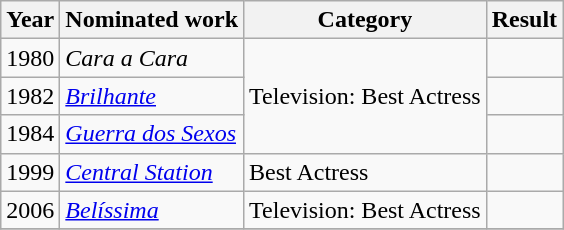<table class="wikitable sortable">
<tr>
<th>Year</th>
<th>Nominated work</th>
<th>Category</th>
<th>Result</th>
</tr>
<tr>
<td>1980</td>
<td><em>Cara a Cara</em></td>
<td rowspan="3">Television: Best Actress</td>
<td></td>
</tr>
<tr>
<td>1982</td>
<td><em><a href='#'>Brilhante</a></em></td>
<td></td>
</tr>
<tr>
<td>1984</td>
<td><em><a href='#'>Guerra dos Sexos</a></em></td>
<td></td>
</tr>
<tr>
<td>1999</td>
<td><em><a href='#'>Central Station</a></em></td>
<td>Best Actress</td>
<td></td>
</tr>
<tr>
<td>2006</td>
<td><em><a href='#'>Belíssima</a></em></td>
<td>Television: Best Actress</td>
<td></td>
</tr>
<tr>
</tr>
</table>
